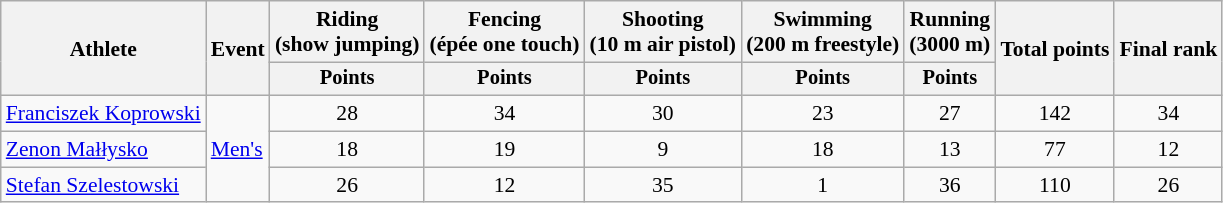<table class="wikitable" style="font-size:90%">
<tr>
<th rowspan="2">Athlete</th>
<th rowspan="2">Event</th>
<th>Riding<br><span>(show jumping)</span></th>
<th>Fencing<br><span>(épée one touch)</span></th>
<th>Shooting<br><span>(10 m air pistol)</span></th>
<th>Swimming<br><span>(200 m freestyle)</span></th>
<th>Running<br><span>(3000 m)</span></th>
<th rowspan=2>Total points</th>
<th rowspan=2>Final rank</th>
</tr>
<tr style="font-size:95%">
<th>Points</th>
<th>Points</th>
<th>Points</th>
<th>Points</th>
<th>Points</th>
</tr>
<tr align=center>
<td align=left><a href='#'>Franciszek Koprowski</a></td>
<td align=left rowspan=3><a href='#'>Men's</a></td>
<td>28</td>
<td>34</td>
<td>30</td>
<td>23</td>
<td>27</td>
<td>142</td>
<td>34</td>
</tr>
<tr align=center>
<td align=left><a href='#'>Zenon Małłysko</a></td>
<td>18</td>
<td>19</td>
<td>9</td>
<td>18</td>
<td>13</td>
<td>77</td>
<td>12</td>
</tr>
<tr align=center>
<td align=left><a href='#'>Stefan Szelestowski</a></td>
<td>26</td>
<td>12</td>
<td>35</td>
<td>1</td>
<td>36</td>
<td>110</td>
<td>26</td>
</tr>
</table>
